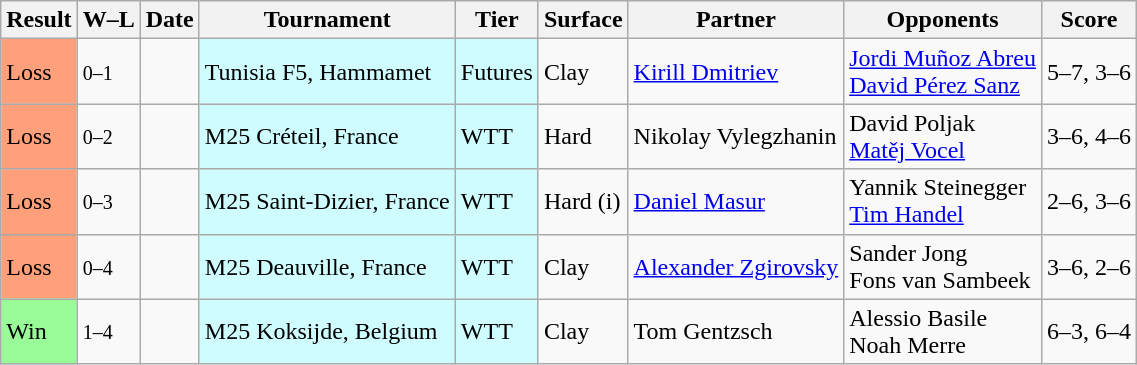<table class="sortable wikitable">
<tr>
<th>Result</th>
<th class="unsortable">W–L</th>
<th>Date</th>
<th>Tournament</th>
<th>Tier</th>
<th>Surface</th>
<th>Partner</th>
<th>Opponents</th>
<th class="unsortable">Score</th>
</tr>
<tr>
<td bgcolor=ffa07a>Loss</td>
<td><small>0–1</small></td>
<td></td>
<td style="background:#cffcff;">Tunisia F5, Hammamet</td>
<td style="background:#cffcff;">Futures</td>
<td>Clay</td>
<td> <a href='#'>Kirill Dmitriev</a></td>
<td> <a href='#'>Jordi Muñoz Abreu</a> <br>  <a href='#'>David Pérez Sanz</a></td>
<td>5–7, 3–6</td>
</tr>
<tr>
<td bgcolor=ffa07a>Loss</td>
<td><small>0–2</small></td>
<td></td>
<td style="background:#cffcff;">M25 Créteil, France</td>
<td style="background:#cffcff;">WTT</td>
<td>Hard</td>
<td> Nikolay Vylegzhanin</td>
<td> David Poljak <br>  <a href='#'>Matěj Vocel</a></td>
<td>3–6, 4–6</td>
</tr>
<tr>
<td bgcolor=ffa07a>Loss</td>
<td><small>0–3</small></td>
<td></td>
<td style="background:#cffcff;">M25 Saint-Dizier, France</td>
<td style="background:#cffcff;">WTT</td>
<td>Hard (i)</td>
<td> <a href='#'>Daniel Masur</a></td>
<td> Yannik Steinegger <br>  <a href='#'>Tim Handel</a></td>
<td>2–6, 3–6</td>
</tr>
<tr>
<td bgcolor=ffa07a>Loss</td>
<td><small>0–4</small></td>
<td></td>
<td style="background:#cffcff;">M25 Deauville, France</td>
<td style="background:#cffcff;">WTT</td>
<td>Clay</td>
<td> <a href='#'>Alexander Zgirovsky</a></td>
<td> Sander Jong <br>  Fons van Sambeek</td>
<td>3–6, 2–6</td>
</tr>
<tr>
<td bgcolor=98FB98>Win</td>
<td><small>1–4</small></td>
<td></td>
<td style="background:#cffcff;">M25 Koksijde, Belgium</td>
<td style="background:#cffcff;">WTT</td>
<td>Clay</td>
<td> Tom Gentzsch</td>
<td> Alessio Basile <br>  Noah Merre</td>
<td>6–3, 6–4</td>
</tr>
</table>
